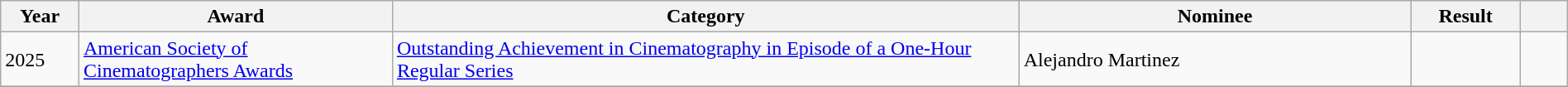<table class="wikitable plainrowheaders sortable" width="100%";">
<tr>
<th scope="col" width="5%";">Year</th>
<th scope="col" width="20%";">Award</th>
<th scope="col" width="40%";">Category</th>
<th scope="col" width="25%";">Nominee</th>
<th scope="col" width="7%";">Result</th>
<th scope="col" width="3%";"></th>
</tr>
<tr>
<td>2025</td>
<td><a href='#'>American Society of Cinematographers Awards</a></td>
<td><a href='#'>Outstanding Achievement in Cinematography in Episode of a One-Hour Regular Series</a></td>
<td>Alejandro Martinez</td>
<td></td>
<td align="center"></td>
</tr>
<tr>
</tr>
</table>
